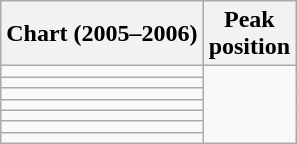<table class="wikitable sortable plainrowheaders">
<tr>
<th scope="col">Chart (2005–2006)</th>
<th scope="col">Peak<br>position</th>
</tr>
<tr>
<td></td>
</tr>
<tr>
<td></td>
</tr>
<tr>
<td></td>
</tr>
<tr>
<td></td>
</tr>
<tr>
<td></td>
</tr>
<tr>
<td></td>
</tr>
<tr>
<td></td>
</tr>
</table>
